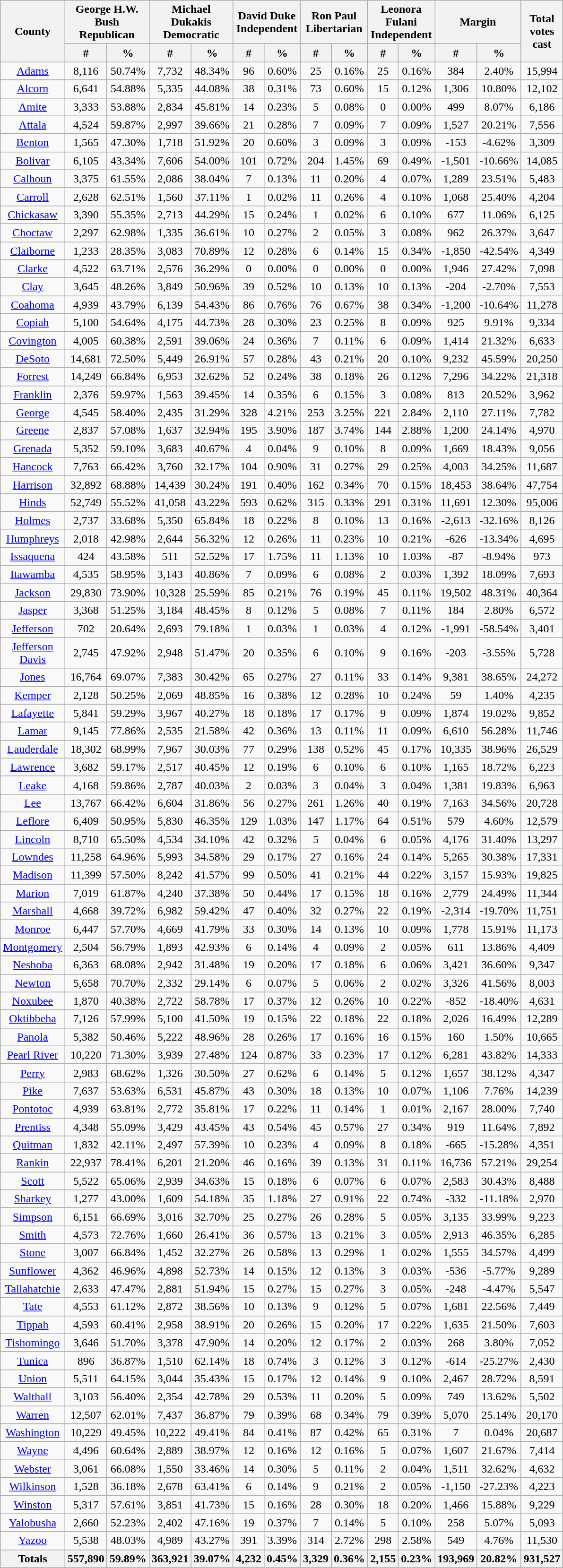<table width="60%" class="wikitable sortable">
<tr>
<th style="text-align:center;" rowspan="2">County</th>
<th style="text-align:center;" colspan="2">George H.W. Bush<br>Republican</th>
<th style="text-align:center;" colspan="2">Michael Dukakis<br>Democratic</th>
<th style="text-align:center;" colspan="2">David Duke<br>Independent</th>
<th style="text-align:center;" colspan="2">Ron Paul<br>Libertarian</th>
<th style="text-align:center;" colspan="2">Leonora Fulani<br>Independent</th>
<th style="text-align:center;" colspan="2">Margin</th>
<th style="text-align:center;" rowspan="2">Total votes cast</th>
</tr>
<tr>
<th style="text-align:center;" data-sort-type="number">#</th>
<th style="text-align:center;" data-sort-type="number">%</th>
<th style="text-align:center;" data-sort-type="number">#</th>
<th style="text-align:center;" data-sort-type="number">%</th>
<th style="text-align:center;" data-sort-type="number">#</th>
<th style="text-align:center;" data-sort-type="number">%</th>
<th style="text-align:center;" data-sort-type="number">#</th>
<th style="text-align:center;" data-sort-type="number">%</th>
<th style="text-align:center;" data-sort-type="number">#</th>
<th style="text-align:center;" data-sort-type="number">%</th>
<th style="text-align:center;" data-sort-type="number">#</th>
<th style="text-align:center;" data-sort-type="number">%</th>
</tr>
<tr style="text-align:center;">
<td><a href='#'>Adams</a></td>
<td>8,116</td>
<td>50.74%</td>
<td>7,732</td>
<td>48.34%</td>
<td>96</td>
<td>0.60%</td>
<td>25</td>
<td>0.16%</td>
<td>25</td>
<td>0.16%</td>
<td>384</td>
<td>2.40%</td>
<td>15,994</td>
</tr>
<tr style="text-align:center;">
<td><a href='#'>Alcorn</a></td>
<td>6,641</td>
<td>54.88%</td>
<td>5,335</td>
<td>44.08%</td>
<td>38</td>
<td>0.31%</td>
<td>73</td>
<td>0.60%</td>
<td>15</td>
<td>0.12%</td>
<td>1,306</td>
<td>10.80%</td>
<td>12,102</td>
</tr>
<tr style="text-align:center;">
<td><a href='#'>Amite</a></td>
<td>3,333</td>
<td>53.88%</td>
<td>2,834</td>
<td>45.81%</td>
<td>14</td>
<td>0.23%</td>
<td>5</td>
<td>0.08%</td>
<td>0</td>
<td>0.00%</td>
<td>499</td>
<td>8.07%</td>
<td>6,186</td>
</tr>
<tr style="text-align:center;">
<td><a href='#'>Attala</a></td>
<td>4,524</td>
<td>59.87%</td>
<td>2,997</td>
<td>39.66%</td>
<td>21</td>
<td>0.28%</td>
<td>7</td>
<td>0.09%</td>
<td>7</td>
<td>0.09%</td>
<td>1,527</td>
<td>20.21%</td>
<td>7,556</td>
</tr>
<tr style="text-align:center;">
<td><a href='#'>Benton</a></td>
<td>1,565</td>
<td>47.30%</td>
<td>1,718</td>
<td>51.92%</td>
<td>20</td>
<td>0.60%</td>
<td>3</td>
<td>0.09%</td>
<td>3</td>
<td>0.09%</td>
<td>-153</td>
<td>-4.62%</td>
<td>3,309</td>
</tr>
<tr style="text-align:center;">
<td><a href='#'>Bolivar</a></td>
<td>6,105</td>
<td>43.34%</td>
<td>7,606</td>
<td>54.00%</td>
<td>101</td>
<td>0.72%</td>
<td>204</td>
<td>1.45%</td>
<td>69</td>
<td>0.49%</td>
<td>-1,501</td>
<td>-10.66%</td>
<td>14,085</td>
</tr>
<tr style="text-align:center;">
<td><a href='#'>Calhoun</a></td>
<td>3,375</td>
<td>61.55%</td>
<td>2,086</td>
<td>38.04%</td>
<td>7</td>
<td>0.13%</td>
<td>11</td>
<td>0.20%</td>
<td>4</td>
<td>0.07%</td>
<td>1,289</td>
<td>23.51%</td>
<td>5,483</td>
</tr>
<tr style="text-align:center;">
<td><a href='#'>Carroll</a></td>
<td>2,628</td>
<td>62.51%</td>
<td>1,560</td>
<td>37.11%</td>
<td>1</td>
<td>0.02%</td>
<td>11</td>
<td>0.26%</td>
<td>4</td>
<td>0.10%</td>
<td>1,068</td>
<td>25.40%</td>
<td>4,204</td>
</tr>
<tr style="text-align:center;">
<td><a href='#'>Chickasaw</a></td>
<td>3,390</td>
<td>55.35%</td>
<td>2,713</td>
<td>44.29%</td>
<td>15</td>
<td>0.24%</td>
<td>1</td>
<td>0.02%</td>
<td>6</td>
<td>0.10%</td>
<td>677</td>
<td>11.06%</td>
<td>6,125</td>
</tr>
<tr style="text-align:center;">
<td><a href='#'>Choctaw</a></td>
<td>2,297</td>
<td>62.98%</td>
<td>1,335</td>
<td>36.61%</td>
<td>10</td>
<td>0.27%</td>
<td>2</td>
<td>0.05%</td>
<td>3</td>
<td>0.08%</td>
<td>962</td>
<td>26.37%</td>
<td>3,647</td>
</tr>
<tr style="text-align:center;">
<td><a href='#'>Claiborne</a></td>
<td>1,233</td>
<td>28.35%</td>
<td>3,083</td>
<td>70.89%</td>
<td>12</td>
<td>0.28%</td>
<td>6</td>
<td>0.14%</td>
<td>15</td>
<td>0.34%</td>
<td>-1,850</td>
<td>-42.54%</td>
<td>4,349</td>
</tr>
<tr style="text-align:center;">
<td><a href='#'>Clarke</a></td>
<td>4,522</td>
<td>63.71%</td>
<td>2,576</td>
<td>36.29%</td>
<td>0</td>
<td>0.00%</td>
<td>0</td>
<td>0.00%</td>
<td>0</td>
<td>0.00%</td>
<td>1,946</td>
<td>27.42%</td>
<td>7,098</td>
</tr>
<tr style="text-align:center;">
<td><a href='#'>Clay</a></td>
<td>3,645</td>
<td>48.26%</td>
<td>3,849</td>
<td>50.96%</td>
<td>39</td>
<td>0.52%</td>
<td>10</td>
<td>0.13%</td>
<td>10</td>
<td>0.13%</td>
<td>-204</td>
<td>-2.70%</td>
<td>7,553</td>
</tr>
<tr style="text-align:center;">
<td><a href='#'>Coahoma</a></td>
<td>4,939</td>
<td>43.79%</td>
<td>6,139</td>
<td>54.43%</td>
<td>86</td>
<td>0.76%</td>
<td>76</td>
<td>0.67%</td>
<td>38</td>
<td>0.34%</td>
<td>-1,200</td>
<td>-10.64%</td>
<td>11,278</td>
</tr>
<tr style="text-align:center;">
<td><a href='#'>Copiah</a></td>
<td>5,100</td>
<td>54.64%</td>
<td>4,175</td>
<td>44.73%</td>
<td>28</td>
<td>0.30%</td>
<td>23</td>
<td>0.25%</td>
<td>8</td>
<td>0.09%</td>
<td>925</td>
<td>9.91%</td>
<td>9,334</td>
</tr>
<tr style="text-align:center;">
<td><a href='#'>Covington</a></td>
<td>4,005</td>
<td>60.38%</td>
<td>2,591</td>
<td>39.06%</td>
<td>24</td>
<td>0.36%</td>
<td>7</td>
<td>0.11%</td>
<td>6</td>
<td>0.09%</td>
<td>1,414</td>
<td>21.32%</td>
<td>6,633</td>
</tr>
<tr style="text-align:center;">
<td><a href='#'>DeSoto</a></td>
<td>14,681</td>
<td>72.50%</td>
<td>5,449</td>
<td>26.91%</td>
<td>57</td>
<td>0.28%</td>
<td>43</td>
<td>0.21%</td>
<td>20</td>
<td>0.10%</td>
<td>9,232</td>
<td>45.59%</td>
<td>20,250</td>
</tr>
<tr style="text-align:center;">
<td><a href='#'>Forrest</a></td>
<td>14,249</td>
<td>66.84%</td>
<td>6,953</td>
<td>32.62%</td>
<td>52</td>
<td>0.24%</td>
<td>38</td>
<td>0.18%</td>
<td>26</td>
<td>0.12%</td>
<td>7,296</td>
<td>34.22%</td>
<td>21,318</td>
</tr>
<tr style="text-align:center;">
<td><a href='#'>Franklin</a></td>
<td>2,376</td>
<td>59.97%</td>
<td>1,563</td>
<td>39.45%</td>
<td>14</td>
<td>0.35%</td>
<td>6</td>
<td>0.15%</td>
<td>3</td>
<td>0.08%</td>
<td>813</td>
<td>20.52%</td>
<td>3,962</td>
</tr>
<tr style="text-align:center;">
<td><a href='#'>George</a></td>
<td>4,545</td>
<td>58.40%</td>
<td>2,435</td>
<td>31.29%</td>
<td>328</td>
<td>4.21%</td>
<td>253</td>
<td>3.25%</td>
<td>221</td>
<td>2.84%</td>
<td>2,110</td>
<td>27.11%</td>
<td>7,782</td>
</tr>
<tr style="text-align:center;">
<td><a href='#'>Greene</a></td>
<td>2,837</td>
<td>57.08%</td>
<td>1,637</td>
<td>32.94%</td>
<td>195</td>
<td>3.90%</td>
<td>187</td>
<td>3.74%</td>
<td>144</td>
<td>2.88%</td>
<td>1,200</td>
<td>24.14%</td>
<td>4,970</td>
</tr>
<tr style="text-align:center;">
<td><a href='#'>Grenada</a></td>
<td>5,352</td>
<td>59.10%</td>
<td>3,683</td>
<td>40.67%</td>
<td>4</td>
<td>0.04%</td>
<td>9</td>
<td>0.10%</td>
<td>8</td>
<td>0.09%</td>
<td>1,669</td>
<td>18.43%</td>
<td>9,056</td>
</tr>
<tr style="text-align:center;">
<td><a href='#'>Hancock</a></td>
<td>7,763</td>
<td>66.42%</td>
<td>3,760</td>
<td>32.17%</td>
<td>104</td>
<td>0.90%</td>
<td>31</td>
<td>0.27%</td>
<td>29</td>
<td>0.25%</td>
<td>4,003</td>
<td>34.25%</td>
<td>11,687</td>
</tr>
<tr style="text-align:center;">
<td><a href='#'>Harrison</a></td>
<td>32,892</td>
<td>68.88%</td>
<td>14,439</td>
<td>30.24%</td>
<td>191</td>
<td>0.40%</td>
<td>162</td>
<td>0.34%</td>
<td>70</td>
<td>0.15%</td>
<td>18,453</td>
<td>38.64%</td>
<td>47,754</td>
</tr>
<tr style="text-align:center;">
<td><a href='#'>Hinds</a></td>
<td>52,749</td>
<td>55.52%</td>
<td>41,058</td>
<td>43.22%</td>
<td>593</td>
<td>0.62%</td>
<td>315</td>
<td>0.33%</td>
<td>291</td>
<td>0.31%</td>
<td>11,691</td>
<td>12.30%</td>
<td>95,006</td>
</tr>
<tr style="text-align:center;">
<td><a href='#'>Holmes</a></td>
<td>2,737</td>
<td>33.68%</td>
<td>5,350</td>
<td>65.84%</td>
<td>18</td>
<td>0.22%</td>
<td>8</td>
<td>0.10%</td>
<td>13</td>
<td>0.16%</td>
<td>-2,613</td>
<td>-32.16%</td>
<td>8,126</td>
</tr>
<tr style="text-align:center;">
<td><a href='#'>Humphreys</a></td>
<td>2,018</td>
<td>42.98%</td>
<td>2,644</td>
<td>56.32%</td>
<td>12</td>
<td>0.26%</td>
<td>11</td>
<td>0.23%</td>
<td>10</td>
<td>0.21%</td>
<td>-626</td>
<td>-13.34%</td>
<td>4,695</td>
</tr>
<tr style="text-align:center;">
<td><a href='#'>Issaquena</a></td>
<td>424</td>
<td>43.58%</td>
<td>511</td>
<td>52.52%</td>
<td>17</td>
<td>1.75%</td>
<td>11</td>
<td>1.13%</td>
<td>10</td>
<td>1.03%</td>
<td>-87</td>
<td>-8.94%</td>
<td>973</td>
</tr>
<tr style="text-align:center;">
<td><a href='#'>Itawamba</a></td>
<td>4,535</td>
<td>58.95%</td>
<td>3,143</td>
<td>40.86%</td>
<td>7</td>
<td>0.09%</td>
<td>6</td>
<td>0.08%</td>
<td>2</td>
<td>0.03%</td>
<td>1,392</td>
<td>18.09%</td>
<td>7,693</td>
</tr>
<tr style="text-align:center;">
<td><a href='#'>Jackson</a></td>
<td>29,830</td>
<td>73.90%</td>
<td>10,328</td>
<td>25.59%</td>
<td>85</td>
<td>0.21%</td>
<td>76</td>
<td>0.19%</td>
<td>45</td>
<td>0.11%</td>
<td>19,502</td>
<td>48.31%</td>
<td>40,364</td>
</tr>
<tr style="text-align:center;">
<td><a href='#'>Jasper</a></td>
<td>3,368</td>
<td>51.25%</td>
<td>3,184</td>
<td>48.45%</td>
<td>8</td>
<td>0.12%</td>
<td>5</td>
<td>0.08%</td>
<td>7</td>
<td>0.11%</td>
<td>184</td>
<td>2.80%</td>
<td>6,572</td>
</tr>
<tr style="text-align:center;">
<td><a href='#'>Jefferson</a></td>
<td>702</td>
<td>20.64%</td>
<td>2,693</td>
<td>79.18%</td>
<td>1</td>
<td>0.03%</td>
<td>1</td>
<td>0.03%</td>
<td>4</td>
<td>0.12%</td>
<td>-1,991</td>
<td>-58.54%</td>
<td>3,401</td>
</tr>
<tr style="text-align:center;">
<td><a href='#'>Jefferson Davis</a></td>
<td>2,745</td>
<td>47.92%</td>
<td>2,948</td>
<td>51.47%</td>
<td>20</td>
<td>0.35%</td>
<td>6</td>
<td>0.10%</td>
<td>9</td>
<td>0.16%</td>
<td>-203</td>
<td>-3.55%</td>
<td>5,728</td>
</tr>
<tr style="text-align:center;">
<td><a href='#'>Jones</a></td>
<td>16,764</td>
<td>69.07%</td>
<td>7,383</td>
<td>30.42%</td>
<td>65</td>
<td>0.27%</td>
<td>27</td>
<td>0.11%</td>
<td>33</td>
<td>0.14%</td>
<td>9,381</td>
<td>38.65%</td>
<td>24,272</td>
</tr>
<tr style="text-align:center;">
<td><a href='#'>Kemper</a></td>
<td>2,128</td>
<td>50.25%</td>
<td>2,069</td>
<td>48.85%</td>
<td>16</td>
<td>0.38%</td>
<td>12</td>
<td>0.28%</td>
<td>10</td>
<td>0.24%</td>
<td>59</td>
<td>1.40%</td>
<td>4,235</td>
</tr>
<tr style="text-align:center;">
<td><a href='#'>Lafayette</a></td>
<td>5,841</td>
<td>59.29%</td>
<td>3,967</td>
<td>40.27%</td>
<td>18</td>
<td>0.18%</td>
<td>17</td>
<td>0.17%</td>
<td>9</td>
<td>0.09%</td>
<td>1,874</td>
<td>19.02%</td>
<td>9,852</td>
</tr>
<tr style="text-align:center;">
<td><a href='#'>Lamar</a></td>
<td>9,145</td>
<td>77.86%</td>
<td>2,535</td>
<td>21.58%</td>
<td>42</td>
<td>0.36%</td>
<td>13</td>
<td>0.11%</td>
<td>11</td>
<td>0.09%</td>
<td>6,610</td>
<td>56.28%</td>
<td>11,746</td>
</tr>
<tr style="text-align:center;">
<td><a href='#'>Lauderdale</a></td>
<td>18,302</td>
<td>68.99%</td>
<td>7,967</td>
<td>30.03%</td>
<td>77</td>
<td>0.29%</td>
<td>138</td>
<td>0.52%</td>
<td>45</td>
<td>0.17%</td>
<td>10,335</td>
<td>38.96%</td>
<td>26,529</td>
</tr>
<tr style="text-align:center;">
<td><a href='#'>Lawrence</a></td>
<td>3,682</td>
<td>59.17%</td>
<td>2,517</td>
<td>40.45%</td>
<td>12</td>
<td>0.19%</td>
<td>6</td>
<td>0.10%</td>
<td>6</td>
<td>0.10%</td>
<td>1,165</td>
<td>18.72%</td>
<td>6,223</td>
</tr>
<tr style="text-align:center;">
<td><a href='#'>Leake</a></td>
<td>4,168</td>
<td>59.86%</td>
<td>2,787</td>
<td>40.03%</td>
<td>2</td>
<td>0.03%</td>
<td>3</td>
<td>0.04%</td>
<td>3</td>
<td>0.04%</td>
<td>1,381</td>
<td>19.83%</td>
<td>6,963</td>
</tr>
<tr style="text-align:center;">
<td><a href='#'>Lee</a></td>
<td>13,767</td>
<td>66.42%</td>
<td>6,604</td>
<td>31.86%</td>
<td>56</td>
<td>0.27%</td>
<td>261</td>
<td>1.26%</td>
<td>40</td>
<td>0.19%</td>
<td>7,163</td>
<td>34.56%</td>
<td>20,728</td>
</tr>
<tr style="text-align:center;">
<td><a href='#'>Leflore</a></td>
<td>6,409</td>
<td>50.95%</td>
<td>5,830</td>
<td>46.35%</td>
<td>129</td>
<td>1.03%</td>
<td>147</td>
<td>1.17%</td>
<td>64</td>
<td>0.51%</td>
<td>579</td>
<td>4.60%</td>
<td>12,579</td>
</tr>
<tr style="text-align:center;">
<td><a href='#'>Lincoln</a></td>
<td>8,710</td>
<td>65.50%</td>
<td>4,534</td>
<td>34.10%</td>
<td>42</td>
<td>0.32%</td>
<td>5</td>
<td>0.04%</td>
<td>6</td>
<td>0.05%</td>
<td>4,176</td>
<td>31.40%</td>
<td>13,297</td>
</tr>
<tr style="text-align:center;">
<td><a href='#'>Lowndes</a></td>
<td>11,258</td>
<td>64.96%</td>
<td>5,993</td>
<td>34.58%</td>
<td>29</td>
<td>0.17%</td>
<td>27</td>
<td>0.16%</td>
<td>24</td>
<td>0.14%</td>
<td>5,265</td>
<td>30.38%</td>
<td>17,331</td>
</tr>
<tr style="text-align:center;">
<td><a href='#'>Madison</a></td>
<td>11,399</td>
<td>57.50%</td>
<td>8,242</td>
<td>41.57%</td>
<td>99</td>
<td>0.50%</td>
<td>41</td>
<td>0.21%</td>
<td>44</td>
<td>0.22%</td>
<td>3,157</td>
<td>15.93%</td>
<td>19,825</td>
</tr>
<tr style="text-align:center;">
<td><a href='#'>Marion</a></td>
<td>7,019</td>
<td>61.87%</td>
<td>4,240</td>
<td>37.38%</td>
<td>50</td>
<td>0.44%</td>
<td>17</td>
<td>0.15%</td>
<td>18</td>
<td>0.16%</td>
<td>2,779</td>
<td>24.49%</td>
<td>11,344</td>
</tr>
<tr style="text-align:center;">
<td><a href='#'>Marshall</a></td>
<td>4,668</td>
<td>39.72%</td>
<td>6,982</td>
<td>59.42%</td>
<td>47</td>
<td>0.40%</td>
<td>32</td>
<td>0.27%</td>
<td>22</td>
<td>0.19%</td>
<td>-2,314</td>
<td>-19.70%</td>
<td>11,751</td>
</tr>
<tr style="text-align:center;">
<td><a href='#'>Monroe</a></td>
<td>6,447</td>
<td>57.70%</td>
<td>4,669</td>
<td>41.79%</td>
<td>33</td>
<td>0.30%</td>
<td>14</td>
<td>0.13%</td>
<td>10</td>
<td>0.09%</td>
<td>1,778</td>
<td>15.91%</td>
<td>11,173</td>
</tr>
<tr style="text-align:center;">
<td><a href='#'>Montgomery</a></td>
<td>2,504</td>
<td>56.79%</td>
<td>1,893</td>
<td>42.93%</td>
<td>6</td>
<td>0.14%</td>
<td>4</td>
<td>0.09%</td>
<td>2</td>
<td>0.05%</td>
<td>611</td>
<td>13.86%</td>
<td>4,409</td>
</tr>
<tr style="text-align:center;">
<td><a href='#'>Neshoba</a></td>
<td>6,363</td>
<td>68.08%</td>
<td>2,942</td>
<td>31.48%</td>
<td>19</td>
<td>0.20%</td>
<td>17</td>
<td>0.18%</td>
<td>6</td>
<td>0.06%</td>
<td>3,421</td>
<td>36.60%</td>
<td>9,347</td>
</tr>
<tr style="text-align:center;">
<td><a href='#'>Newton</a></td>
<td>5,658</td>
<td>70.70%</td>
<td>2,332</td>
<td>29.14%</td>
<td>6</td>
<td>0.07%</td>
<td>5</td>
<td>0.06%</td>
<td>2</td>
<td>0.02%</td>
<td>3,326</td>
<td>41.56%</td>
<td>8,003</td>
</tr>
<tr style="text-align:center;">
<td><a href='#'>Noxubee</a></td>
<td>1,870</td>
<td>40.38%</td>
<td>2,722</td>
<td>58.78%</td>
<td>17</td>
<td>0.37%</td>
<td>12</td>
<td>0.26%</td>
<td>10</td>
<td>0.22%</td>
<td>-852</td>
<td>-18.40%</td>
<td>4,631</td>
</tr>
<tr style="text-align:center;">
<td><a href='#'>Oktibbeha</a></td>
<td>7,126</td>
<td>57.99%</td>
<td>5,100</td>
<td>41.50%</td>
<td>19</td>
<td>0.15%</td>
<td>22</td>
<td>0.18%</td>
<td>22</td>
<td>0.18%</td>
<td>2,026</td>
<td>16.49%</td>
<td>12,289</td>
</tr>
<tr style="text-align:center;">
<td><a href='#'>Panola</a></td>
<td>5,382</td>
<td>50.46%</td>
<td>5,222</td>
<td>48.96%</td>
<td>28</td>
<td>0.26%</td>
<td>17</td>
<td>0.16%</td>
<td>16</td>
<td>0.15%</td>
<td>160</td>
<td>1.50%</td>
<td>10,665</td>
</tr>
<tr style="text-align:center;">
<td><a href='#'>Pearl River</a></td>
<td>10,220</td>
<td>71.30%</td>
<td>3,939</td>
<td>27.48%</td>
<td>124</td>
<td>0.87%</td>
<td>33</td>
<td>0.23%</td>
<td>17</td>
<td>0.12%</td>
<td>6,281</td>
<td>43.82%</td>
<td>14,333</td>
</tr>
<tr style="text-align:center;">
<td><a href='#'>Perry</a></td>
<td>2,983</td>
<td>68.62%</td>
<td>1,326</td>
<td>30.50%</td>
<td>27</td>
<td>0.62%</td>
<td>6</td>
<td>0.14%</td>
<td>5</td>
<td>0.12%</td>
<td>1,657</td>
<td>38.12%</td>
<td>4,347</td>
</tr>
<tr style="text-align:center;">
<td><a href='#'>Pike</a></td>
<td>7,637</td>
<td>53.63%</td>
<td>6,531</td>
<td>45.87%</td>
<td>43</td>
<td>0.30%</td>
<td>18</td>
<td>0.13%</td>
<td>10</td>
<td>0.07%</td>
<td>1,106</td>
<td>7.76%</td>
<td>14,239</td>
</tr>
<tr style="text-align:center;">
<td><a href='#'>Pontotoc</a></td>
<td>4,939</td>
<td>63.81%</td>
<td>2,772</td>
<td>35.81%</td>
<td>17</td>
<td>0.22%</td>
<td>11</td>
<td>0.14%</td>
<td>1</td>
<td>0.01%</td>
<td>2,167</td>
<td>28.00%</td>
<td>7,740</td>
</tr>
<tr style="text-align:center;">
<td><a href='#'>Prentiss</a></td>
<td>4,348</td>
<td>55.09%</td>
<td>3,429</td>
<td>43.45%</td>
<td>43</td>
<td>0.54%</td>
<td>45</td>
<td>0.57%</td>
<td>27</td>
<td>0.34%</td>
<td>919</td>
<td>11.64%</td>
<td>7,892</td>
</tr>
<tr style="text-align:center;">
<td><a href='#'>Quitman</a></td>
<td>1,832</td>
<td>42.11%</td>
<td>2,497</td>
<td>57.39%</td>
<td>10</td>
<td>0.23%</td>
<td>4</td>
<td>0.09%</td>
<td>8</td>
<td>0.18%</td>
<td>-665</td>
<td>-15.28%</td>
<td>4,351</td>
</tr>
<tr style="text-align:center;">
<td><a href='#'>Rankin</a></td>
<td>22,937</td>
<td>78.41%</td>
<td>6,201</td>
<td>21.20%</td>
<td>46</td>
<td>0.16%</td>
<td>39</td>
<td>0.13%</td>
<td>31</td>
<td>0.11%</td>
<td>16,736</td>
<td>57.21%</td>
<td>29,254</td>
</tr>
<tr style="text-align:center;">
<td><a href='#'>Scott</a></td>
<td>5,522</td>
<td>65.06%</td>
<td>2,939</td>
<td>34.63%</td>
<td>15</td>
<td>0.18%</td>
<td>6</td>
<td>0.07%</td>
<td>6</td>
<td>0.07%</td>
<td>2,583</td>
<td>30.43%</td>
<td>8,488</td>
</tr>
<tr style="text-align:center;">
<td><a href='#'>Sharkey</a></td>
<td>1,277</td>
<td>43.00%</td>
<td>1,609</td>
<td>54.18%</td>
<td>35</td>
<td>1.18%</td>
<td>27</td>
<td>0.91%</td>
<td>22</td>
<td>0.74%</td>
<td>-332</td>
<td>-11.18%</td>
<td>2,970</td>
</tr>
<tr style="text-align:center;">
<td><a href='#'>Simpson</a></td>
<td>6,151</td>
<td>66.69%</td>
<td>3,016</td>
<td>32.70%</td>
<td>25</td>
<td>0.27%</td>
<td>26</td>
<td>0.28%</td>
<td>5</td>
<td>0.05%</td>
<td>3,135</td>
<td>33.99%</td>
<td>9,223</td>
</tr>
<tr style="text-align:center;">
<td><a href='#'>Smith</a></td>
<td>4,573</td>
<td>72.76%</td>
<td>1,660</td>
<td>26.41%</td>
<td>36</td>
<td>0.57%</td>
<td>13</td>
<td>0.21%</td>
<td>3</td>
<td>0.05%</td>
<td>2,913</td>
<td>46.35%</td>
<td>6,285</td>
</tr>
<tr style="text-align:center;">
<td><a href='#'>Stone</a></td>
<td>3,007</td>
<td>66.84%</td>
<td>1,452</td>
<td>32.27%</td>
<td>26</td>
<td>0.58%</td>
<td>13</td>
<td>0.29%</td>
<td>1</td>
<td>0.02%</td>
<td>1,555</td>
<td>34.57%</td>
<td>4,499</td>
</tr>
<tr style="text-align:center;">
<td><a href='#'>Sunflower</a></td>
<td>4,362</td>
<td>46.96%</td>
<td>4,898</td>
<td>52.73%</td>
<td>14</td>
<td>0.15%</td>
<td>12</td>
<td>0.13%</td>
<td>3</td>
<td>0.03%</td>
<td>-536</td>
<td>-5.77%</td>
<td>9,289</td>
</tr>
<tr style="text-align:center;">
<td><a href='#'>Tallahatchie</a></td>
<td>2,633</td>
<td>47.47%</td>
<td>2,881</td>
<td>51.94%</td>
<td>15</td>
<td>0.27%</td>
<td>15</td>
<td>0.27%</td>
<td>3</td>
<td>0.05%</td>
<td>-248</td>
<td>-4.47%</td>
<td>5,547</td>
</tr>
<tr style="text-align:center;">
<td><a href='#'>Tate</a></td>
<td>4,553</td>
<td>61.12%</td>
<td>2,872</td>
<td>38.56%</td>
<td>10</td>
<td>0.13%</td>
<td>9</td>
<td>0.12%</td>
<td>5</td>
<td>0.07%</td>
<td>1,681</td>
<td>22.56%</td>
<td>7,449</td>
</tr>
<tr style="text-align:center;">
<td><a href='#'>Tippah</a></td>
<td>4,593</td>
<td>60.41%</td>
<td>2,958</td>
<td>38.91%</td>
<td>20</td>
<td>0.26%</td>
<td>15</td>
<td>0.20%</td>
<td>17</td>
<td>0.22%</td>
<td>1,635</td>
<td>21.50%</td>
<td>7,603</td>
</tr>
<tr style="text-align:center;">
<td><a href='#'>Tishomingo</a></td>
<td>3,646</td>
<td>51.70%</td>
<td>3,378</td>
<td>47.90%</td>
<td>14</td>
<td>0.20%</td>
<td>12</td>
<td>0.17%</td>
<td>2</td>
<td>0.03%</td>
<td>268</td>
<td>3.80%</td>
<td>7,052</td>
</tr>
<tr style="text-align:center;">
<td><a href='#'>Tunica</a></td>
<td>896</td>
<td>36.87%</td>
<td>1,510</td>
<td>62.14%</td>
<td>18</td>
<td>0.74%</td>
<td>3</td>
<td>0.12%</td>
<td>3</td>
<td>0.12%</td>
<td>-614</td>
<td>-25.27%</td>
<td>2,430</td>
</tr>
<tr style="text-align:center;">
<td><a href='#'>Union</a></td>
<td>5,511</td>
<td>64.15%</td>
<td>3,044</td>
<td>35.43%</td>
<td>15</td>
<td>0.17%</td>
<td>12</td>
<td>0.14%</td>
<td>9</td>
<td>0.10%</td>
<td>2,467</td>
<td>28.72%</td>
<td>8,591</td>
</tr>
<tr style="text-align:center;">
<td><a href='#'>Walthall</a></td>
<td>3,103</td>
<td>56.40%</td>
<td>2,354</td>
<td>42.78%</td>
<td>29</td>
<td>0.53%</td>
<td>11</td>
<td>0.20%</td>
<td>5</td>
<td>0.09%</td>
<td>749</td>
<td>13.62%</td>
<td>5,502</td>
</tr>
<tr style="text-align:center;">
<td><a href='#'>Warren</a></td>
<td>12,507</td>
<td>62.01%</td>
<td>7,437</td>
<td>36.87%</td>
<td>79</td>
<td>0.39%</td>
<td>68</td>
<td>0.34%</td>
<td>79</td>
<td>0.39%</td>
<td>5,070</td>
<td>25.14%</td>
<td>20,170</td>
</tr>
<tr style="text-align:center;">
<td><a href='#'>Washington</a></td>
<td>10,229</td>
<td>49.45%</td>
<td>10,222</td>
<td>49.41%</td>
<td>84</td>
<td>0.41%</td>
<td>87</td>
<td>0.42%</td>
<td>65</td>
<td>0.31%</td>
<td>7</td>
<td>0.04%</td>
<td>20,687</td>
</tr>
<tr style="text-align:center;">
<td><a href='#'>Wayne</a></td>
<td>4,496</td>
<td>60.64%</td>
<td>2,889</td>
<td>38.97%</td>
<td>12</td>
<td>0.16%</td>
<td>12</td>
<td>0.16%</td>
<td>5</td>
<td>0.07%</td>
<td>1,607</td>
<td>21.67%</td>
<td>7,414</td>
</tr>
<tr style="text-align:center;">
<td><a href='#'>Webster</a></td>
<td>3,061</td>
<td>66.08%</td>
<td>1,550</td>
<td>33.46%</td>
<td>14</td>
<td>0.30%</td>
<td>5</td>
<td>0.11%</td>
<td>2</td>
<td>0.04%</td>
<td>1,511</td>
<td>32.62%</td>
<td>4,632</td>
</tr>
<tr style="text-align:center;">
<td><a href='#'>Wilkinson</a></td>
<td>1,528</td>
<td>36.18%</td>
<td>2,678</td>
<td>63.41%</td>
<td>6</td>
<td>0.14%</td>
<td>9</td>
<td>0.21%</td>
<td>2</td>
<td>0.05%</td>
<td>-1,150</td>
<td>-27.23%</td>
<td>4,223</td>
</tr>
<tr style="text-align:center;">
<td><a href='#'>Winston</a></td>
<td>5,317</td>
<td>57.61%</td>
<td>3,851</td>
<td>41.73%</td>
<td>15</td>
<td>0.16%</td>
<td>28</td>
<td>0.30%</td>
<td>18</td>
<td>0.20%</td>
<td>1,466</td>
<td>15.88%</td>
<td>9,229</td>
</tr>
<tr style="text-align:center;">
<td><a href='#'>Yalobusha</a></td>
<td>2,660</td>
<td>52.23%</td>
<td>2,402</td>
<td>47.16%</td>
<td>19</td>
<td>0.37%</td>
<td>7</td>
<td>0.14%</td>
<td>5</td>
<td>0.10%</td>
<td>258</td>
<td>5.07%</td>
<td>5,093</td>
</tr>
<tr style="text-align:center;">
<td><a href='#'>Yazoo</a></td>
<td>5,538</td>
<td>48.03%</td>
<td>4,989</td>
<td>43.27%</td>
<td>391</td>
<td>3.39%</td>
<td>314</td>
<td>2.72%</td>
<td>298</td>
<td>2.58%</td>
<td>549</td>
<td>4.76%</td>
<td>11,530</td>
</tr>
<tr style="text-align:center;">
<th>Totals</th>
<th>557,890</th>
<th>59.89%</th>
<th>363,921</th>
<th>39.07%</th>
<th>4,232</th>
<th>0.45%</th>
<th>3,329</th>
<th>0.36%</th>
<th>2,155</th>
<th>0.23%</th>
<th>193,969</th>
<th>20.82%</th>
<th>931,527</th>
</tr>
</table>
